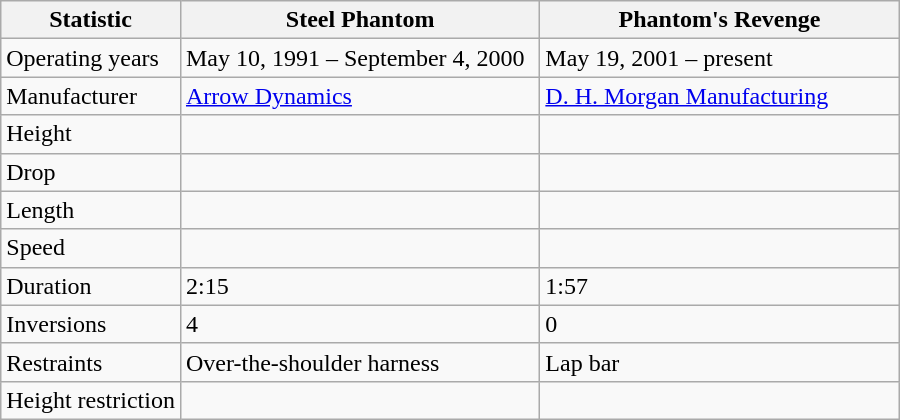<table class="wikitable">
<tr>
<th width="20%">Statistic</th>
<th width="40%">Steel Phantom</th>
<th width="40%">Phantom's Revenge</th>
</tr>
<tr>
<td>Operating years</td>
<td>May 10, 1991 – September 4, 2000</td>
<td>May 19, 2001 – present</td>
</tr>
<tr>
<td>Manufacturer</td>
<td><a href='#'>Arrow Dynamics</a></td>
<td><a href='#'>D. H. Morgan Manufacturing</a></td>
</tr>
<tr>
<td>Height</td>
<td></td>
<td></td>
</tr>
<tr>
<td>Drop</td>
<td></td>
<td></td>
</tr>
<tr>
<td>Length</td>
<td></td>
<td></td>
</tr>
<tr>
<td>Speed</td>
<td></td>
<td></td>
</tr>
<tr>
<td>Duration</td>
<td>2:15</td>
<td>1:57</td>
</tr>
<tr>
<td>Inversions</td>
<td>4</td>
<td>0</td>
</tr>
<tr>
<td>Restraints</td>
<td>Over-the-shoulder harness</td>
<td>Lap bar</td>
</tr>
<tr>
<td>Height restriction</td>
<td></td>
<td></td>
</tr>
</table>
